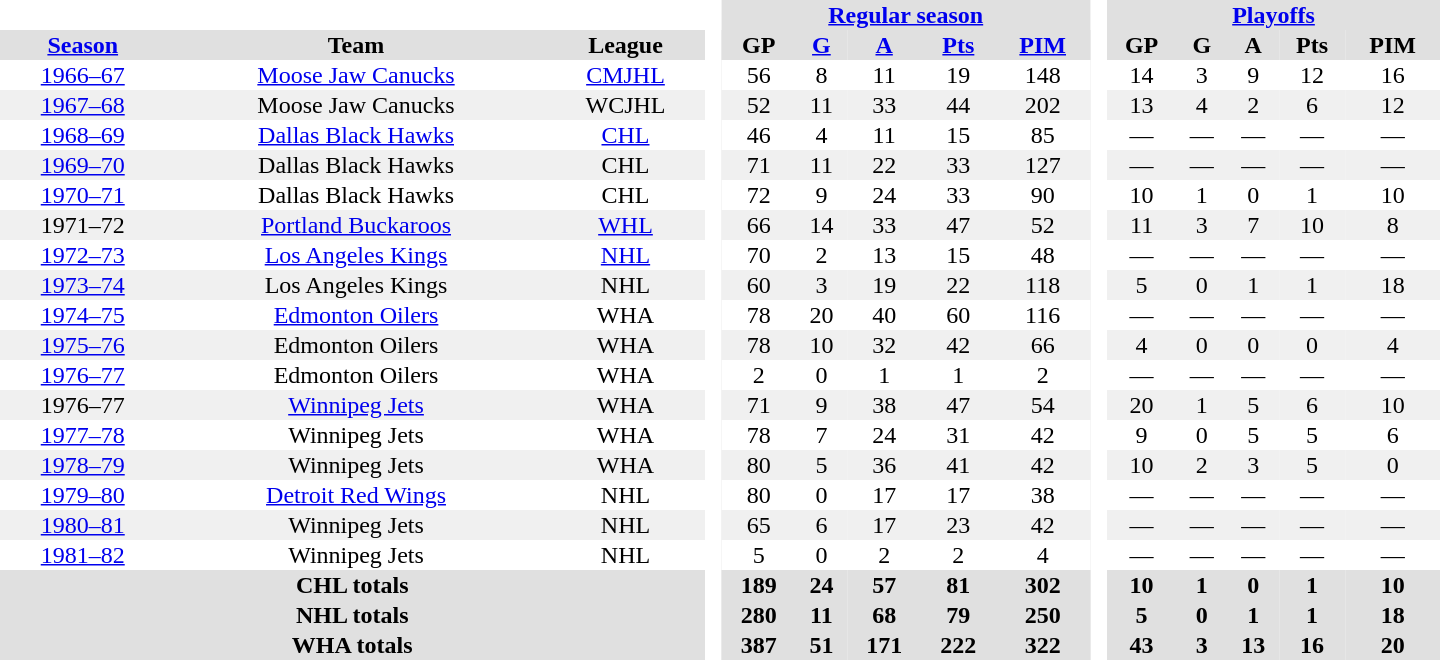<table border="0" cellpadding="1" cellspacing="0" style="text-align:center; width:60em">
<tr style="background:#e0e0e0;">
<th colspan="3" style="background:#fff;"> </th>
<th rowspan="99" style="background:#fff;"> </th>
<th colspan="5"><a href='#'>Regular season</a></th>
<th rowspan="99" style="background:#fff;"> </th>
<th colspan="5"><a href='#'>Playoffs</a></th>
</tr>
<tr style="background:#e0e0e0;">
<th><a href='#'>Season</a></th>
<th>Team</th>
<th>League</th>
<th>GP</th>
<th><a href='#'>G</a></th>
<th><a href='#'>A</a></th>
<th><a href='#'>Pts</a></th>
<th><a href='#'>PIM</a></th>
<th>GP</th>
<th>G</th>
<th>A</th>
<th>Pts</th>
<th>PIM</th>
</tr>
<tr>
<td><a href='#'>1966–67</a></td>
<td><a href='#'>Moose Jaw Canucks</a></td>
<td><a href='#'>CMJHL</a></td>
<td>56</td>
<td>8</td>
<td>11</td>
<td>19</td>
<td>148</td>
<td>14</td>
<td>3</td>
<td>9</td>
<td>12</td>
<td>16</td>
</tr>
<tr style="background:#f0f0f0;">
<td><a href='#'>1967–68</a></td>
<td>Moose Jaw Canucks</td>
<td>WCJHL</td>
<td>52</td>
<td>11</td>
<td>33</td>
<td>44</td>
<td>202</td>
<td>13</td>
<td>4</td>
<td>2</td>
<td>6</td>
<td>12</td>
</tr>
<tr>
<td><a href='#'>1968–69</a></td>
<td><a href='#'>Dallas Black Hawks</a></td>
<td><a href='#'>CHL</a></td>
<td>46</td>
<td>4</td>
<td>11</td>
<td>15</td>
<td>85</td>
<td>—</td>
<td>—</td>
<td>—</td>
<td>—</td>
<td>—</td>
</tr>
<tr style="background:#f0f0f0;">
<td><a href='#'>1969–70</a></td>
<td>Dallas Black Hawks</td>
<td>CHL</td>
<td>71</td>
<td>11</td>
<td>22</td>
<td>33</td>
<td>127</td>
<td>—</td>
<td>—</td>
<td>—</td>
<td>—</td>
<td>—</td>
</tr>
<tr>
<td><a href='#'>1970–71</a></td>
<td>Dallas Black Hawks</td>
<td>CHL</td>
<td>72</td>
<td>9</td>
<td>24</td>
<td>33</td>
<td>90</td>
<td>10</td>
<td>1</td>
<td>0</td>
<td>1</td>
<td>10</td>
</tr>
<tr style="background:#f0f0f0;">
<td>1971–72</td>
<td><a href='#'>Portland Buckaroos</a></td>
<td><a href='#'>WHL</a></td>
<td>66</td>
<td>14</td>
<td>33</td>
<td>47</td>
<td>52</td>
<td>11</td>
<td>3</td>
<td>7</td>
<td>10</td>
<td>8</td>
</tr>
<tr>
<td><a href='#'>1972–73</a></td>
<td><a href='#'>Los Angeles Kings</a></td>
<td><a href='#'>NHL</a></td>
<td>70</td>
<td>2</td>
<td>13</td>
<td>15</td>
<td>48</td>
<td>—</td>
<td>—</td>
<td>—</td>
<td>—</td>
<td>—</td>
</tr>
<tr style="background:#f0f0f0;">
<td><a href='#'>1973–74</a></td>
<td>Los Angeles Kings</td>
<td>NHL</td>
<td>60</td>
<td>3</td>
<td>19</td>
<td>22</td>
<td>118</td>
<td>5</td>
<td>0</td>
<td>1</td>
<td>1</td>
<td>18</td>
</tr>
<tr>
<td><a href='#'>1974–75</a></td>
<td><a href='#'>Edmonton Oilers</a></td>
<td>WHA</td>
<td>78</td>
<td>20</td>
<td>40</td>
<td>60</td>
<td>116</td>
<td>—</td>
<td>—</td>
<td>—</td>
<td>—</td>
<td>—</td>
</tr>
<tr style="background:#f0f0f0;">
<td><a href='#'>1975–76</a></td>
<td>Edmonton Oilers</td>
<td>WHA</td>
<td>78</td>
<td>10</td>
<td>32</td>
<td>42</td>
<td>66</td>
<td>4</td>
<td>0</td>
<td>0</td>
<td>0</td>
<td>4</td>
</tr>
<tr>
<td><a href='#'>1976–77</a></td>
<td>Edmonton Oilers</td>
<td>WHA</td>
<td>2</td>
<td>0</td>
<td>1</td>
<td>1</td>
<td>2</td>
<td>—</td>
<td>—</td>
<td>—</td>
<td>—</td>
<td>—</td>
</tr>
<tr style="background:#f0f0f0;">
<td>1976–77</td>
<td><a href='#'>Winnipeg Jets</a></td>
<td>WHA</td>
<td>71</td>
<td>9</td>
<td>38</td>
<td>47</td>
<td>54</td>
<td>20</td>
<td>1</td>
<td>5</td>
<td>6</td>
<td>10</td>
</tr>
<tr>
<td><a href='#'>1977–78</a></td>
<td>Winnipeg Jets</td>
<td>WHA</td>
<td>78</td>
<td>7</td>
<td>24</td>
<td>31</td>
<td>42</td>
<td>9</td>
<td>0</td>
<td>5</td>
<td>5</td>
<td>6</td>
</tr>
<tr style="background:#f0f0f0;">
<td><a href='#'>1978–79</a></td>
<td>Winnipeg Jets</td>
<td>WHA</td>
<td>80</td>
<td>5</td>
<td>36</td>
<td>41</td>
<td>42</td>
<td>10</td>
<td>2</td>
<td>3</td>
<td>5</td>
<td>0</td>
</tr>
<tr>
<td><a href='#'>1979–80</a></td>
<td><a href='#'>Detroit Red Wings</a></td>
<td>NHL</td>
<td>80</td>
<td>0</td>
<td>17</td>
<td>17</td>
<td>38</td>
<td>—</td>
<td>—</td>
<td>—</td>
<td>—</td>
<td>—</td>
</tr>
<tr style="background:#f0f0f0;">
<td><a href='#'>1980–81</a></td>
<td>Winnipeg Jets</td>
<td>NHL</td>
<td>65</td>
<td>6</td>
<td>17</td>
<td>23</td>
<td>42</td>
<td>—</td>
<td>—</td>
<td>—</td>
<td>—</td>
<td>—</td>
</tr>
<tr>
<td><a href='#'>1981–82</a></td>
<td>Winnipeg Jets</td>
<td>NHL</td>
<td>5</td>
<td>0</td>
<td>2</td>
<td>2</td>
<td>4</td>
<td>—</td>
<td>—</td>
<td>—</td>
<td>—</td>
<td>—</td>
</tr>
<tr style="background:#e0e0e0;">
<th colspan=3>CHL totals</th>
<th>189</th>
<th>24</th>
<th>57</th>
<th>81</th>
<th>302</th>
<th>10</th>
<th>1</th>
<th>0</th>
<th>1</th>
<th>10</th>
</tr>
<tr style="background:#e0e0e0;">
<th colspan=3>NHL totals</th>
<th>280</th>
<th>11</th>
<th>68</th>
<th>79</th>
<th>250</th>
<th>5</th>
<th>0</th>
<th>1</th>
<th>1</th>
<th>18</th>
</tr>
<tr style="background:#e0e0e0;">
<th colspan=3>WHA totals</th>
<th>387</th>
<th>51</th>
<th>171</th>
<th>222</th>
<th>322</th>
<th>43</th>
<th>3</th>
<th>13</th>
<th>16</th>
<th>20</th>
</tr>
</table>
